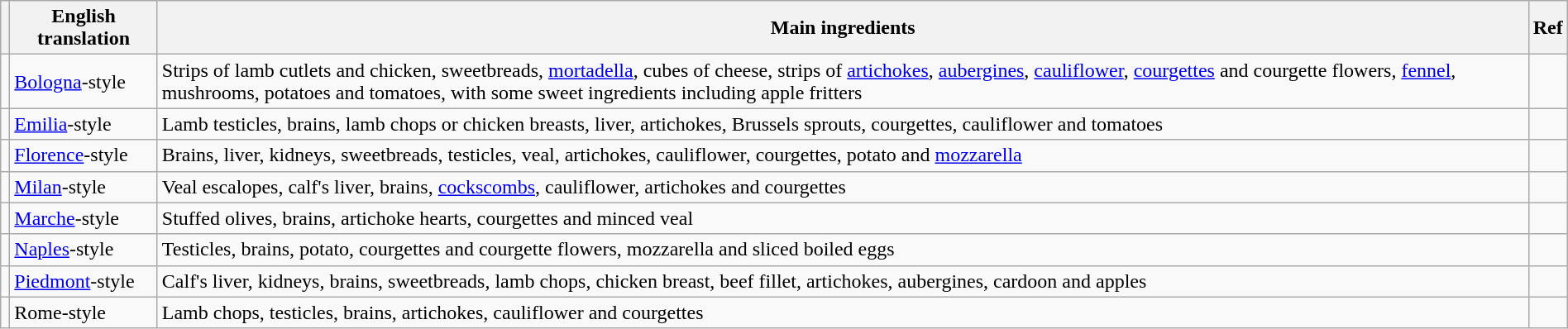<table class="wikitable plainrowheaders" style="text-align: left; margin-right: 0;">
<tr>
<th scope="col"></th>
<th scope="col">English translation</th>
<th scope="col">Main ingredients</th>
<th scope="col">Ref</th>
</tr>
<tr>
<td></td>
<td><a href='#'>Bologna</a>-style</td>
<td>Strips of lamb cutlets and chicken, sweetbreads, <a href='#'>mortadella</a>, cubes of cheese, strips of <a href='#'>artichokes</a>, <a href='#'>aubergines</a>, <a href='#'>cauliflower</a>, <a href='#'>courgettes</a> and courgette flowers, <a href='#'>fennel</a>, mushrooms, potatoes and tomatoes, with some sweet ingredients including apple fritters</td>
<td></td>
</tr>
<tr>
<td></td>
<td><a href='#'>Emilia</a>-style</td>
<td>Lamb testicles, brains, lamb chops or chicken breasts, liver, artichokes, Brussels sprouts, courgettes, cauliflower and tomatoes</td>
<td></td>
</tr>
<tr>
<td></td>
<td><a href='#'>Florence</a>-style</td>
<td>Brains, liver, kidneys, sweetbreads, testicles, veal, artichokes, cauliflower, courgettes, potato and <a href='#'>mozzarella</a></td>
<td></td>
</tr>
<tr>
<td></td>
<td><a href='#'>Milan</a>-style</td>
<td>Veal escalopes, calf's liver, brains, <a href='#'>cockscombs</a>, cauliflower, artichokes and courgettes</td>
<td></td>
</tr>
<tr>
<td></td>
<td><a href='#'>Marche</a>-style</td>
<td>Stuffed olives, brains, artichoke hearts, courgettes and minced veal</td>
<td></td>
</tr>
<tr>
<td></td>
<td><a href='#'>Naples</a>-style</td>
<td>Testicles, brains, potato, courgettes and courgette flowers, mozzarella and sliced boiled eggs</td>
<td></td>
</tr>
<tr>
<td></td>
<td><a href='#'>Piedmont</a>-style</td>
<td>Calf's liver, kidneys, brains, sweetbreads, lamb chops, chicken breast, beef fillet, artichokes, aubergines, cardoon and apples</td>
<td><br></td>
</tr>
<tr>
<td></td>
<td>Rome-style</td>
<td>Lamb chops, testicles, brains, artichokes, cauliflower and courgettes</td>
<td></td>
</tr>
</table>
